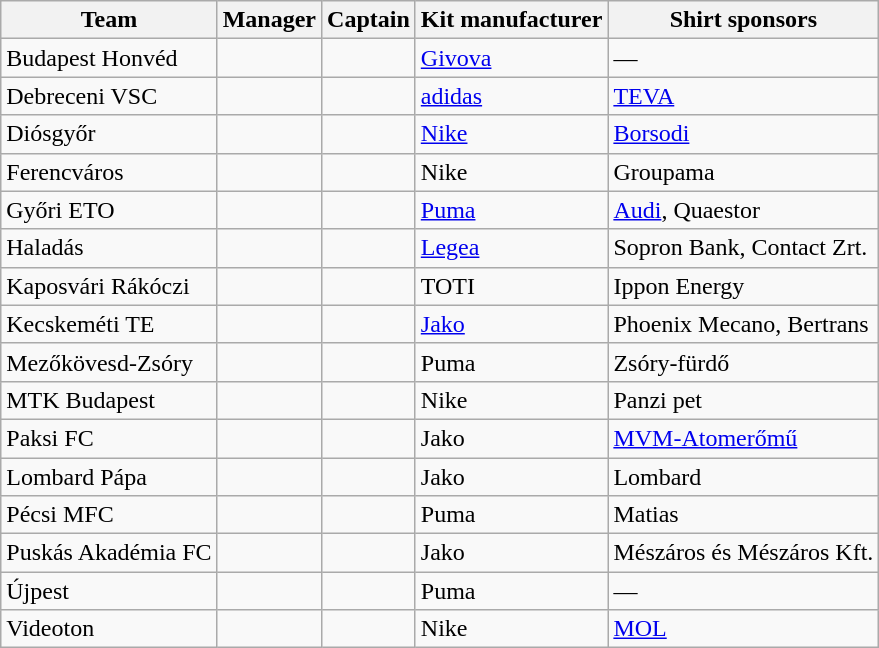<table class="wikitable sortable" style="text-align: left;">
<tr>
<th>Team</th>
<th>Manager</th>
<th>Captain</th>
<th>Kit manufacturer</th>
<th>Shirt sponsors</th>
</tr>
<tr>
<td>Budapest Honvéd</td>
<td> </td>
<td> </td>
<td><a href='#'>Givova</a></td>
<td>—</td>
</tr>
<tr>
<td>Debreceni VSC</td>
<td> </td>
<td> </td>
<td><a href='#'>adidas</a></td>
<td><a href='#'>TEVA</a></td>
</tr>
<tr>
<td>Diósgyőr</td>
<td> </td>
<td> </td>
<td><a href='#'>Nike</a></td>
<td><a href='#'>Borsodi</a></td>
</tr>
<tr>
<td>Ferencváros</td>
<td> </td>
<td> </td>
<td>Nike</td>
<td>Groupama</td>
</tr>
<tr>
<td>Győri ETO</td>
<td> </td>
<td> </td>
<td><a href='#'>Puma</a></td>
<td><a href='#'>Audi</a>, Quaestor</td>
</tr>
<tr>
<td>Haladás</td>
<td> </td>
<td> </td>
<td><a href='#'>Legea</a></td>
<td>Sopron Bank, Contact Zrt.</td>
</tr>
<tr>
<td>Kaposvári Rákóczi</td>
<td> </td>
<td> </td>
<td>TOTI</td>
<td>Ippon Energy</td>
</tr>
<tr>
<td>Kecskeméti TE</td>
<td> </td>
<td> </td>
<td><a href='#'>Jako</a></td>
<td>Phoenix Mecano, Bertrans</td>
</tr>
<tr>
<td>Mezőkövesd-Zsóry</td>
<td> </td>
<td> </td>
<td>Puma</td>
<td>Zsóry-fürdő</td>
</tr>
<tr>
<td>MTK Budapest</td>
<td> </td>
<td> </td>
<td>Nike</td>
<td>Panzi pet</td>
</tr>
<tr>
<td>Paksi FC</td>
<td> </td>
<td> </td>
<td>Jako</td>
<td><a href='#'>MVM-Atomerőmű</a></td>
</tr>
<tr>
<td>Lombard Pápa</td>
<td> </td>
<td> </td>
<td>Jako</td>
<td>Lombard</td>
</tr>
<tr>
<td>Pécsi MFC</td>
<td> </td>
<td> </td>
<td>Puma</td>
<td>Matias</td>
</tr>
<tr>
<td>Puskás Akadémia FC</td>
<td> </td>
<td> </td>
<td>Jako</td>
<td>Mészáros és Mészáros Kft.</td>
</tr>
<tr>
<td>Újpest</td>
<td> </td>
<td> </td>
<td>Puma</td>
<td>—</td>
</tr>
<tr>
<td>Videoton</td>
<td> </td>
<td> </td>
<td>Nike</td>
<td><a href='#'>MOL</a></td>
</tr>
</table>
